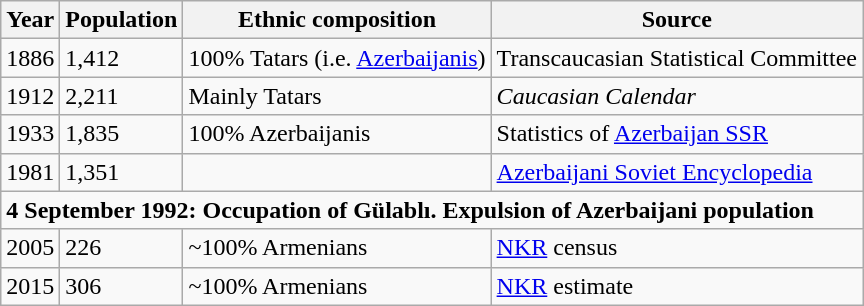<table class="wikitable">
<tr>
<th>Year</th>
<th>Population</th>
<th>Ethnic composition</th>
<th>Source</th>
</tr>
<tr>
<td>1886</td>
<td>1,412</td>
<td>100% Tatars (i.e. <a href='#'>Azerbaijanis</a>)</td>
<td>Transcaucasian Statistical Committee</td>
</tr>
<tr>
<td>1912</td>
<td>2,211</td>
<td>Mainly Tatars</td>
<td><em>Caucasian Calendar</em></td>
</tr>
<tr>
<td>1933</td>
<td>1,835</td>
<td>100% Azerbaijanis</td>
<td>Statistics of <a href='#'>Azerbaijan SSR</a></td>
</tr>
<tr>
<td>1981</td>
<td>1,351</td>
<td></td>
<td><a href='#'>Azerbaijani Soviet Encyclopedia</a></td>
</tr>
<tr>
<td colspan="12"><strong>4 September 1992: Occupation of Gülablı. Expulsion of Azerbaijani population</strong></td>
</tr>
<tr>
<td>2005</td>
<td>226</td>
<td>~100% Armenians</td>
<td><a href='#'>NKR</a> census</td>
</tr>
<tr>
<td>2015</td>
<td>306</td>
<td>~100% Armenians</td>
<td><a href='#'>NKR</a> estimate</td>
</tr>
</table>
